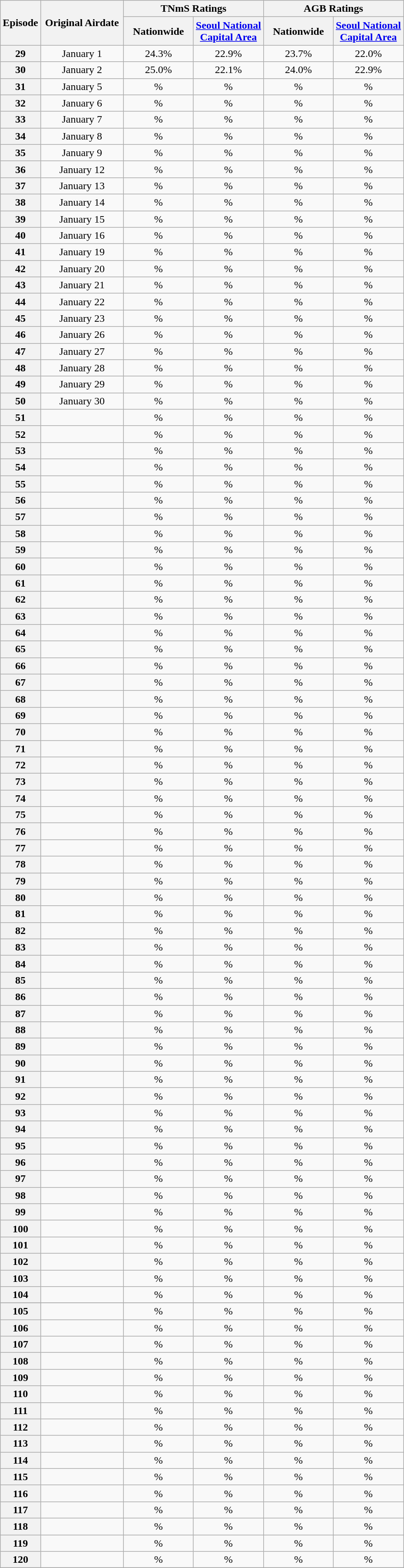<table class=wikitable style="text-align:center">
<tr>
<th rowspan="2" width=40>Episode</th>
<th rowspan="2" width=120>Original Airdate</th>
<th colspan="2">TNmS Ratings</th>
<th colspan="2">AGB Ratings</th>
</tr>
<tr>
<th width=100>Nationwide</th>
<th width=100><a href='#'>Seoul National Capital Area</a></th>
<th width=100>Nationwide</th>
<th width=100><a href='#'>Seoul National Capital Area</a></th>
</tr>
<tr>
<th>29</th>
<td>January 1</td>
<td>24.3%</td>
<td>22.9%</td>
<td>23.7%</td>
<td>22.0%</td>
</tr>
<tr align=center>
<th>30</th>
<td>January 2</td>
<td>25.0%</td>
<td>22.1%</td>
<td>24.0%</td>
<td>22.9%</td>
</tr>
<tr align=center>
<th>31</th>
<td>January 5</td>
<td>%</td>
<td>%</td>
<td>%</td>
<td>%</td>
</tr>
<tr align=center>
<th>32</th>
<td>January 6</td>
<td>%</td>
<td>%</td>
<td>%</td>
<td>%</td>
</tr>
<tr align=center>
<th>33</th>
<td>January 7</td>
<td>%</td>
<td>%</td>
<td>%</td>
<td>%</td>
</tr>
<tr align=center>
<th>34</th>
<td>January 8</td>
<td>%</td>
<td>%</td>
<td>%</td>
<td>%</td>
</tr>
<tr align=center>
<th>35</th>
<td>January 9</td>
<td>%</td>
<td>%</td>
<td>%</td>
<td>%</td>
</tr>
<tr align=center>
<th>36</th>
<td>January 12</td>
<td>%</td>
<td>%</td>
<td>%</td>
<td>%</td>
</tr>
<tr align=center>
<th>37</th>
<td>January 13</td>
<td>%</td>
<td>%</td>
<td>%</td>
<td>%</td>
</tr>
<tr align=center>
<th>38</th>
<td>January 14</td>
<td>%</td>
<td>%</td>
<td>%</td>
<td>%</td>
</tr>
<tr align=center>
<th>39</th>
<td>January 15</td>
<td>%</td>
<td>%</td>
<td>%</td>
<td>%</td>
</tr>
<tr align=center>
<th>40</th>
<td>January 16</td>
<td>%</td>
<td>%</td>
<td>%</td>
<td>%</td>
</tr>
<tr align=center>
<th>41</th>
<td>January 19</td>
<td>%</td>
<td>%</td>
<td>%</td>
<td>%</td>
</tr>
<tr align=center>
<th>42</th>
<td>January 20</td>
<td>%</td>
<td>%</td>
<td>%</td>
<td>%</td>
</tr>
<tr align=center>
<th>43</th>
<td>January 21</td>
<td>%</td>
<td>%</td>
<td>%</td>
<td>%</td>
</tr>
<tr align=center>
<th>44</th>
<td>January 22</td>
<td>%</td>
<td>%</td>
<td>%</td>
<td>%</td>
</tr>
<tr align=center>
<th>45</th>
<td>January 23</td>
<td>%</td>
<td>%</td>
<td>%</td>
<td>%</td>
</tr>
<tr align=center>
<th>46</th>
<td>January 26</td>
<td>%</td>
<td>%</td>
<td>%</td>
<td>%</td>
</tr>
<tr align=center>
<th>47</th>
<td>January 27</td>
<td>%</td>
<td>%</td>
<td>%</td>
<td>%</td>
</tr>
<tr align=center>
<th>48</th>
<td>January 28</td>
<td>%</td>
<td>%</td>
<td>%</td>
<td>%</td>
</tr>
<tr align=center>
<th>49</th>
<td>January 29</td>
<td>%</td>
<td>%</td>
<td>%</td>
<td>%</td>
</tr>
<tr align=center>
<th>50</th>
<td>January 30</td>
<td>%</td>
<td>%</td>
<td>%</td>
<td>%</td>
</tr>
<tr align=center>
<th>51</th>
<td></td>
<td>%</td>
<td>%</td>
<td>%</td>
<td>%</td>
</tr>
<tr align=center>
<th>52</th>
<td></td>
<td>%</td>
<td>%</td>
<td>%</td>
<td>%</td>
</tr>
<tr align=center>
<th>53</th>
<td></td>
<td>%</td>
<td>%</td>
<td>%</td>
<td>%</td>
</tr>
<tr align=center>
<th>54</th>
<td></td>
<td>%</td>
<td>%</td>
<td>%</td>
<td>%</td>
</tr>
<tr align=center>
<th>55</th>
<td></td>
<td>%</td>
<td>%</td>
<td>%</td>
<td>%</td>
</tr>
<tr align=center>
<th>56</th>
<td></td>
<td>%</td>
<td>%</td>
<td>%</td>
<td>%</td>
</tr>
<tr align=center>
<th>57</th>
<td></td>
<td>%</td>
<td>%</td>
<td>%</td>
<td>%</td>
</tr>
<tr align=center>
<th>58</th>
<td></td>
<td>%</td>
<td>%</td>
<td>%</td>
<td>%</td>
</tr>
<tr align=center>
<th>59</th>
<td></td>
<td>%</td>
<td>%</td>
<td>%</td>
<td>%</td>
</tr>
<tr align=center>
<th>60</th>
<td></td>
<td>%</td>
<td>%</td>
<td>%</td>
<td>%</td>
</tr>
<tr align=center>
<th>61</th>
<td></td>
<td>%</td>
<td>%</td>
<td>%</td>
<td>%</td>
</tr>
<tr align=center>
<th>62</th>
<td></td>
<td>%</td>
<td>%</td>
<td>%</td>
<td>%</td>
</tr>
<tr align=center>
<th>63</th>
<td></td>
<td>%</td>
<td>%</td>
<td>%</td>
<td>%</td>
</tr>
<tr align=center>
<th>64</th>
<td></td>
<td>%</td>
<td>%</td>
<td>%</td>
<td>%</td>
</tr>
<tr align=center>
<th>65</th>
<td></td>
<td>%</td>
<td>%</td>
<td>%</td>
<td>%</td>
</tr>
<tr align=center>
<th>66</th>
<td></td>
<td>%</td>
<td>%</td>
<td>%</td>
<td>%</td>
</tr>
<tr align=center>
<th>67</th>
<td></td>
<td>%</td>
<td>%</td>
<td>%</td>
<td>%</td>
</tr>
<tr align=center>
<th>68</th>
<td></td>
<td>%</td>
<td>%</td>
<td>%</td>
<td>%</td>
</tr>
<tr align=center>
<th>69</th>
<td></td>
<td>%</td>
<td>%</td>
<td>%</td>
<td>%</td>
</tr>
<tr align=center>
<th>70</th>
<td></td>
<td>%</td>
<td>%</td>
<td>%</td>
<td>%</td>
</tr>
<tr align=center>
<th>71</th>
<td></td>
<td>%</td>
<td>%</td>
<td>%</td>
<td>%</td>
</tr>
<tr align=center>
<th>72</th>
<td></td>
<td>%</td>
<td>%</td>
<td>%</td>
<td>%</td>
</tr>
<tr align=center>
<th>73</th>
<td></td>
<td>%</td>
<td>%</td>
<td>%</td>
<td>%</td>
</tr>
<tr align=center>
<th>74</th>
<td></td>
<td>%</td>
<td>%</td>
<td>%</td>
<td>%</td>
</tr>
<tr align=center>
<th>75</th>
<td></td>
<td>%</td>
<td>%</td>
<td>%</td>
<td>%</td>
</tr>
<tr align=center>
<th>76</th>
<td></td>
<td>%</td>
<td>%</td>
<td>%</td>
<td>%</td>
</tr>
<tr align=center>
<th>77</th>
<td></td>
<td>%</td>
<td>%</td>
<td>%</td>
<td>%</td>
</tr>
<tr align=center>
<th>78</th>
<td></td>
<td>%</td>
<td>%</td>
<td>%</td>
<td>%</td>
</tr>
<tr align=center>
<th>79</th>
<td></td>
<td>%</td>
<td>%</td>
<td>%</td>
<td>%</td>
</tr>
<tr align=center>
<th>80</th>
<td></td>
<td>%</td>
<td>%</td>
<td>%</td>
<td>%</td>
</tr>
<tr align=center>
<th>81</th>
<td></td>
<td>%</td>
<td>%</td>
<td>%</td>
<td>%</td>
</tr>
<tr align=center>
<th>82</th>
<td></td>
<td>%</td>
<td>%</td>
<td>%</td>
<td>%</td>
</tr>
<tr align=center>
<th>83</th>
<td></td>
<td>%</td>
<td>%</td>
<td>%</td>
<td>%</td>
</tr>
<tr align=center>
<th>84</th>
<td></td>
<td>%</td>
<td>%</td>
<td>%</td>
<td>%</td>
</tr>
<tr align=center>
<th>85</th>
<td></td>
<td>%</td>
<td>%</td>
<td>%</td>
<td>%</td>
</tr>
<tr align=center>
<th>86</th>
<td></td>
<td>%</td>
<td>%</td>
<td>%</td>
<td>%</td>
</tr>
<tr align=center>
<th>87</th>
<td></td>
<td>%</td>
<td>%</td>
<td>%</td>
<td>%</td>
</tr>
<tr align=center>
<th>88</th>
<td></td>
<td>%</td>
<td>%</td>
<td>%</td>
<td>%</td>
</tr>
<tr align=center>
<th>89</th>
<td></td>
<td>%</td>
<td>%</td>
<td>%</td>
<td>%</td>
</tr>
<tr align=center>
<th>90</th>
<td></td>
<td>%</td>
<td>%</td>
<td>%</td>
<td>%</td>
</tr>
<tr align=center>
<th>91</th>
<td></td>
<td>%</td>
<td>%</td>
<td>%</td>
<td>%</td>
</tr>
<tr align=center>
<th>92</th>
<td></td>
<td>%</td>
<td>%</td>
<td>%</td>
<td>%</td>
</tr>
<tr align=center>
<th>93</th>
<td></td>
<td>%</td>
<td>%</td>
<td>%</td>
<td>%</td>
</tr>
<tr align=center>
<th>94</th>
<td></td>
<td>%</td>
<td>%</td>
<td>%</td>
<td>%</td>
</tr>
<tr align=center>
<th>95</th>
<td></td>
<td>%</td>
<td>%</td>
<td>%</td>
<td>%</td>
</tr>
<tr align=center>
<th>96</th>
<td></td>
<td>%</td>
<td>%</td>
<td>%</td>
<td>%</td>
</tr>
<tr align=center>
<th>97</th>
<td></td>
<td>%</td>
<td>%</td>
<td>%</td>
<td>%</td>
</tr>
<tr align=center>
<th>98</th>
<td></td>
<td>%</td>
<td>%</td>
<td>%</td>
<td>%</td>
</tr>
<tr align=center>
<th>99</th>
<td></td>
<td>%</td>
<td>%</td>
<td>%</td>
<td>%</td>
</tr>
<tr align=center>
<th>100</th>
<td></td>
<td>%</td>
<td>%</td>
<td>%</td>
<td>%</td>
</tr>
<tr align=center>
<th>101</th>
<td></td>
<td>%</td>
<td>%</td>
<td>%</td>
<td>%</td>
</tr>
<tr align=center>
<th>102</th>
<td></td>
<td>%</td>
<td>%</td>
<td>%</td>
<td>%</td>
</tr>
<tr align=center>
<th>103</th>
<td></td>
<td>%</td>
<td>%</td>
<td>%</td>
<td>%</td>
</tr>
<tr align=center>
<th>104</th>
<td></td>
<td>%</td>
<td>%</td>
<td>%</td>
<td>%</td>
</tr>
<tr align=center>
</tr>
<tr align=center>
<th>105</th>
<td></td>
<td>%</td>
<td>%</td>
<td>%</td>
<td>%</td>
</tr>
<tr align=center>
<th>106</th>
<td></td>
<td>%</td>
<td>%</td>
<td>%</td>
<td>%</td>
</tr>
<tr align=center>
<th>107</th>
<td></td>
<td>%</td>
<td>%</td>
<td>%</td>
<td>%</td>
</tr>
<tr align=center>
<th>108</th>
<td></td>
<td>%</td>
<td>%</td>
<td>%</td>
<td>%</td>
</tr>
<tr align=center>
<th>109</th>
<td></td>
<td>%</td>
<td>%</td>
<td>%</td>
<td>%</td>
</tr>
<tr align=center>
<th>110</th>
<td></td>
<td>%</td>
<td>%</td>
<td>%</td>
<td>%</td>
</tr>
<tr align=center>
<th>111</th>
<td></td>
<td>%</td>
<td>%</td>
<td>%</td>
<td>%</td>
</tr>
<tr align=center>
<th>112</th>
<td></td>
<td>%</td>
<td>%</td>
<td>%</td>
<td>%</td>
</tr>
<tr align=center>
<th>113</th>
<td></td>
<td>%</td>
<td>%</td>
<td>%</td>
<td>%</td>
</tr>
<tr align=center>
<th>114</th>
<td></td>
<td>%</td>
<td>%</td>
<td>%</td>
<td>%</td>
</tr>
<tr align=center>
<th>115</th>
<td></td>
<td>%</td>
<td>%</td>
<td>%</td>
<td>%</td>
</tr>
<tr align=center>
<th>116</th>
<td></td>
<td>%</td>
<td>%</td>
<td>%</td>
<td>%</td>
</tr>
<tr align=center>
<th>117</th>
<td></td>
<td>%</td>
<td>%</td>
<td>%</td>
<td>%</td>
</tr>
<tr align=center>
<th>118</th>
<td></td>
<td>%</td>
<td>%</td>
<td>%</td>
<td>%</td>
</tr>
<tr align=center>
<th>119</th>
<td></td>
<td>%</td>
<td>%</td>
<td>%</td>
<td>%</td>
</tr>
<tr align=center>
<th>120</th>
<td></td>
<td>%</td>
<td>%</td>
<td>%</td>
<td>%</td>
</tr>
<tr align=center>
</tr>
</table>
